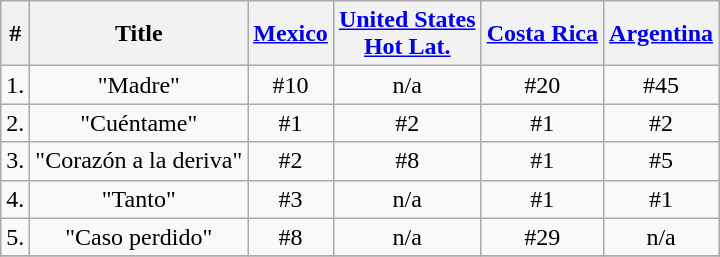<table class="wikitable">
<tr>
<th>#</th>
<th>Title</th>
<th><a href='#'>Mexico</a></th>
<th><a href='#'>United States</a><br><a href='#'>Hot Lat.</a></th>
<th><a href='#'>Costa Rica</a></th>
<th><a href='#'>Argentina</a></th>
</tr>
<tr>
<td>1.</td>
<td align="center">"Madre"</td>
<td align="center">#10</td>
<td align="center">n/a</td>
<td align="center">#20</td>
<td align="center">#45</td>
</tr>
<tr>
<td>2.</td>
<td align="center">"Cuéntame"</td>
<td align="center">#1</td>
<td align="center">#2 </td>
<td align="center">#1</td>
<td align="center">#2</td>
</tr>
<tr>
<td>3.</td>
<td align="center">"Corazón a la deriva"</td>
<td align="center">#2</td>
<td align="center">#8 </td>
<td align="center">#1</td>
<td align="center">#5</td>
</tr>
<tr>
<td>4.</td>
<td align="center">"Tanto"</td>
<td align="center">#3</td>
<td align="center">n/a</td>
<td align="center">#1</td>
<td align="center">#1</td>
</tr>
<tr>
<td>5.</td>
<td align="center">"Caso perdido"</td>
<td align="center">#8</td>
<td align="center">n/a</td>
<td align="center">#29</td>
<td align="center">n/a</td>
</tr>
<tr>
</tr>
</table>
